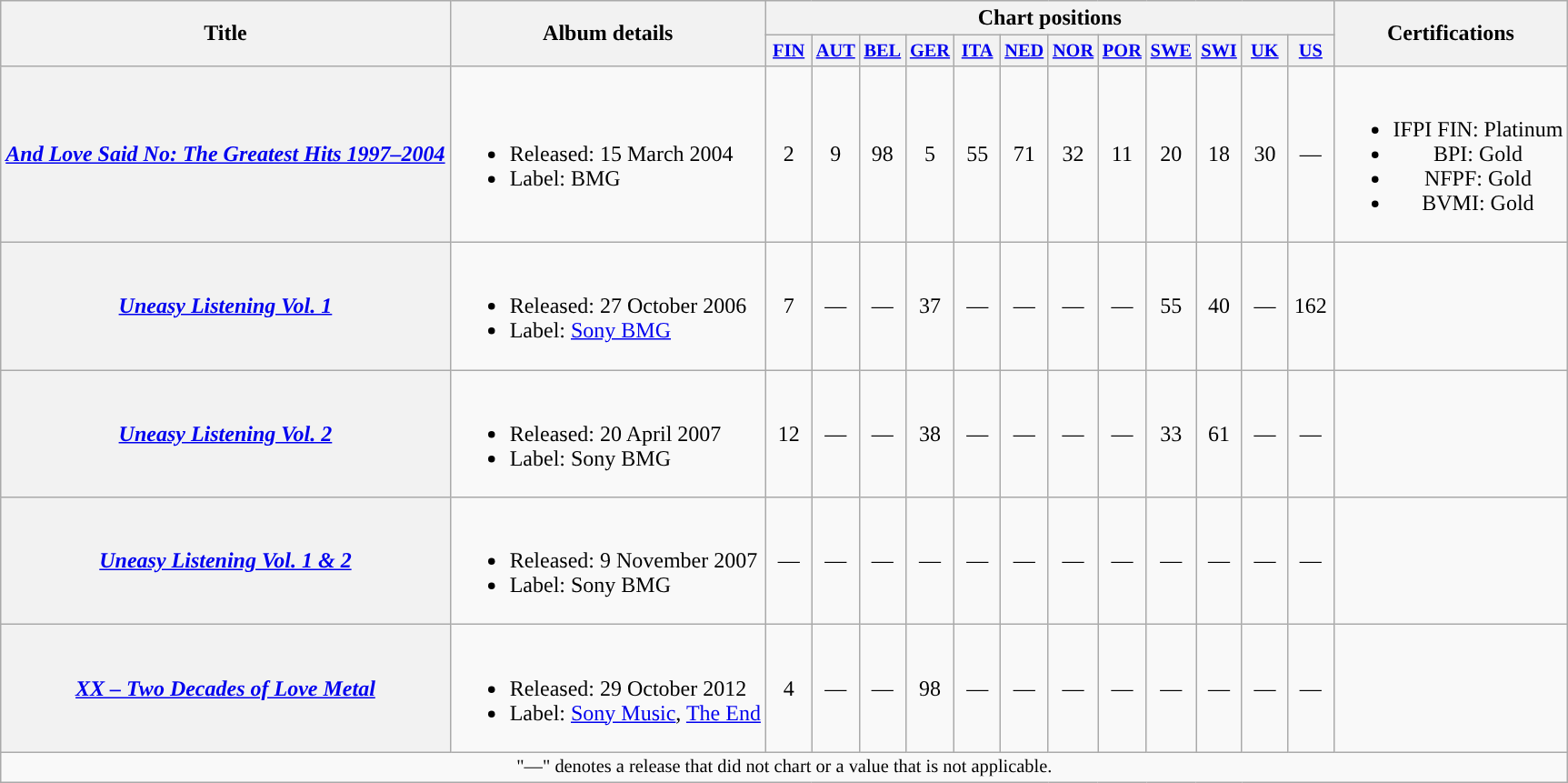<table class="wikitable plainrowheaders">
<tr>
<th scope="col" rowspan="2">Title</th>
<th scope="col" rowspan="2">Album details</th>
<th scope="col" colspan="12">Chart positions</th>
<th scope="col" rowspan="2">Certifications</th>
</tr>
<tr>
<th style="width:2em;font-size:85%"><a href='#'>FIN</a><br></th>
<th style="width:2em;font-size:85%"><a href='#'>AUT</a><br></th>
<th style="width:2em;font-size:85%"><a href='#'>BEL</a><br></th>
<th style="width:2em;font-size:85%"><a href='#'>GER</a><br></th>
<th style="width:2em;font-size:85%"><a href='#'>ITA</a><br></th>
<th style="width:2em;font-size:85%"><a href='#'>NED</a><br></th>
<th style="width:2em;font-size:85%"><a href='#'>NOR</a><br></th>
<th style="width:2em;font-size:85%"><a href='#'>POR</a><br></th>
<th style="width:2em;font-size:85%"><a href='#'>SWE</a><br></th>
<th style="width:2em;font-size:85%"><a href='#'>SWI</a><br></th>
<th style="width:2em;font-size:85%"><a href='#'>UK</a><br></th>
<th style="width:2em;font-size:85%"><a href='#'>US</a><br></th>
</tr>
<tr>
<th scope="row"><em><a href='#'>And Love Said No: The Greatest Hits 1997–2004</a></em></th>
<td><br><ul><li>Released: 15 March 2004</li><li>Label: BMG</li></ul></td>
<td align="center">2</td>
<td align="center">9</td>
<td align="center">98</td>
<td align="center">5</td>
<td align="center">55</td>
<td align="center">71</td>
<td align="center">32</td>
<td align="center">11</td>
<td align="center">20</td>
<td align="center">18</td>
<td align="center">30</td>
<td align="center">—</td>
<td align="center"><br><ul><li>IFPI FIN: Platinum</li><li>BPI: Gold</li><li>NFPF: Gold</li><li>BVMI: Gold</li></ul></td>
</tr>
<tr>
<th scope="row"><em><a href='#'>Uneasy Listening Vol. 1</a></em></th>
<td><br><ul><li>Released: 27 October 2006</li><li>Label: <a href='#'>Sony BMG</a></li></ul></td>
<td align="center">7</td>
<td align="center">—</td>
<td align="center">—</td>
<td align="center">37</td>
<td align="center">—</td>
<td align="center">—</td>
<td align="center">—</td>
<td align="center">—</td>
<td align="center">55</td>
<td align="center">40</td>
<td align="center">—</td>
<td align="center">162</td>
<td align="center"></td>
</tr>
<tr>
<th scope="row"><em><a href='#'>Uneasy Listening Vol. 2</a></em></th>
<td><br><ul><li>Released: 20 April 2007</li><li>Label: Sony BMG</li></ul></td>
<td align="center">12</td>
<td align="center">—</td>
<td align="center">—</td>
<td align="center">38</td>
<td align="center">—</td>
<td align="center">—</td>
<td align="center">—</td>
<td align="center">—</td>
<td align="center">33</td>
<td align="center">61</td>
<td align="center">—</td>
<td align="center">—</td>
<td align="center"></td>
</tr>
<tr>
<th scope="row"><em><a href='#'>Uneasy Listening Vol. 1 & 2</a></em></th>
<td><br><ul><li>Released: 9 November 2007</li><li>Label: Sony BMG</li></ul></td>
<td align="center">—</td>
<td align="center">—</td>
<td align="center">—</td>
<td align="center">—</td>
<td align="center">—</td>
<td align="center">—</td>
<td align="center">—</td>
<td align="center">—</td>
<td align="center">—</td>
<td align="center">—</td>
<td align="center">—</td>
<td align="center">—</td>
<td align="center"></td>
</tr>
<tr>
<th scope="row"><em><a href='#'>XX – Two Decades of Love Metal</a></em></th>
<td><br><ul><li>Released: 29 October 2012</li><li>Label: <a href='#'>Sony Music</a>, <a href='#'>The End</a></li></ul></td>
<td align="center">4</td>
<td align="center">—</td>
<td align="center">—</td>
<td align="center">98</td>
<td align="center">—</td>
<td align="center">—</td>
<td align="center">—</td>
<td align="center">—</td>
<td align="center">—</td>
<td align="center">—</td>
<td align="center">—</td>
<td align="center">—</td>
<td align="center"></td>
</tr>
<tr>
<td align="center" colspan="16" style="font-size: 85%">"—" denotes a release that did not chart or a value that is not applicable.</td>
</tr>
</table>
